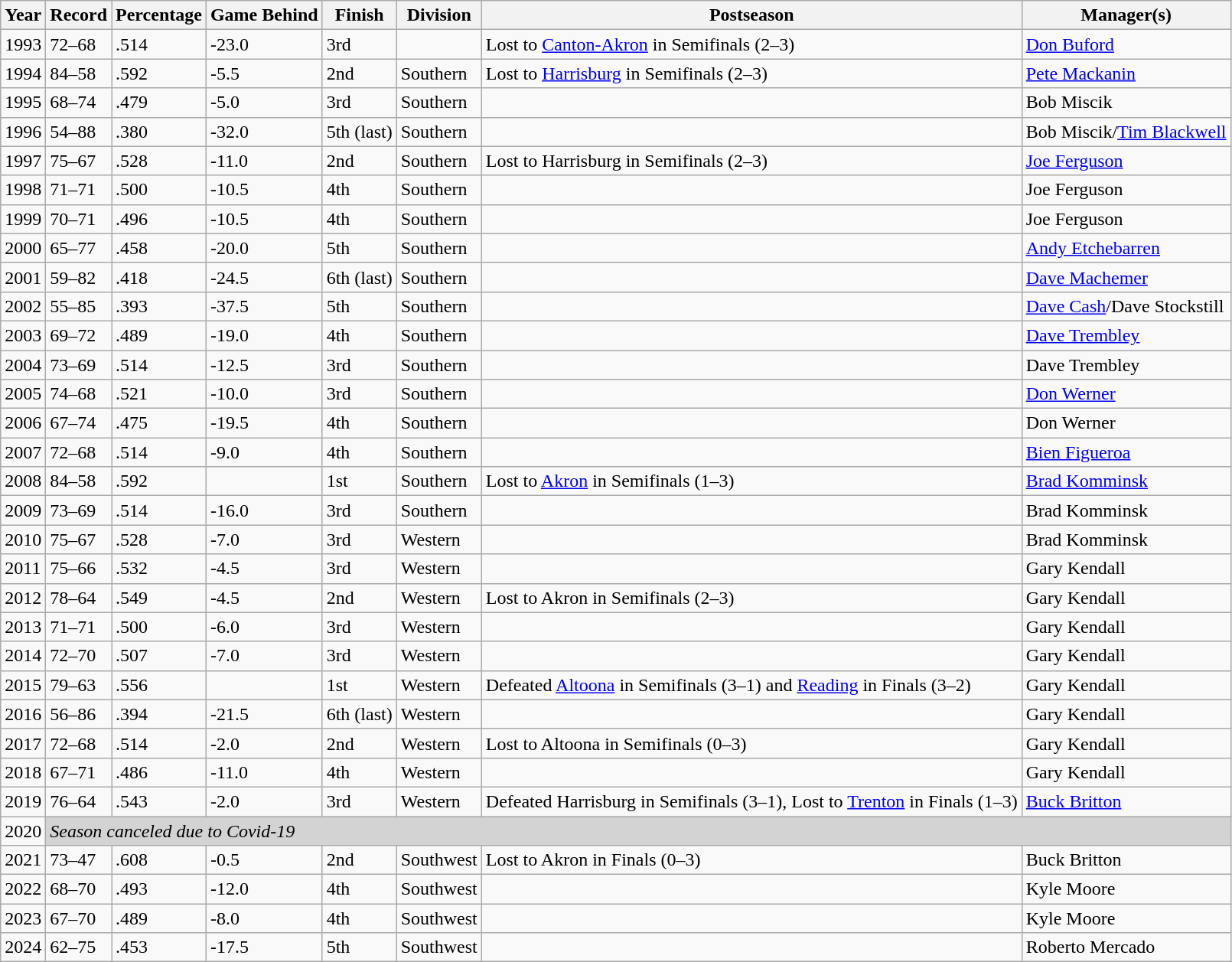<table class="wikitable" border="1">
<tr>
<th>Year</th>
<th>Record</th>
<th>Percentage</th>
<th>Game Behind</th>
<th>Finish</th>
<th>Division</th>
<th>Postseason</th>
<th>Manager(s)</th>
</tr>
<tr>
<td>1993</td>
<td>72–68</td>
<td>.514</td>
<td>-23.0</td>
<td>3rd</td>
<td></td>
<td>Lost to <a href='#'>Canton-Akron</a> in Semifinals (2–3)</td>
<td><a href='#'>Don Buford</a></td>
</tr>
<tr>
<td>1994</td>
<td>84–58</td>
<td>.592</td>
<td>-5.5</td>
<td>2nd</td>
<td>Southern</td>
<td>Lost to <a href='#'>Harrisburg</a> in Semifinals (2–3)</td>
<td><a href='#'>Pete Mackanin</a></td>
</tr>
<tr>
<td>1995</td>
<td>68–74</td>
<td>.479</td>
<td>-5.0</td>
<td>3rd</td>
<td>Southern</td>
<td></td>
<td>Bob Miscik</td>
</tr>
<tr>
<td>1996</td>
<td>54–88</td>
<td>.380</td>
<td>-32.0</td>
<td>5th (last)</td>
<td>Southern</td>
<td></td>
<td>Bob Miscik/<a href='#'>Tim Blackwell</a></td>
</tr>
<tr>
<td>1997</td>
<td>75–67</td>
<td>.528</td>
<td>-11.0</td>
<td>2nd</td>
<td>Southern</td>
<td>Lost to Harrisburg in Semifinals (2–3)</td>
<td><a href='#'>Joe Ferguson</a></td>
</tr>
<tr>
<td>1998</td>
<td>71–71</td>
<td>.500</td>
<td>-10.5</td>
<td>4th</td>
<td>Southern</td>
<td></td>
<td>Joe Ferguson</td>
</tr>
<tr>
<td>1999</td>
<td>70–71</td>
<td>.496</td>
<td>-10.5</td>
<td>4th</td>
<td>Southern</td>
<td></td>
<td>Joe Ferguson</td>
</tr>
<tr>
<td>2000</td>
<td>65–77</td>
<td>.458</td>
<td>-20.0</td>
<td>5th</td>
<td>Southern</td>
<td></td>
<td><a href='#'>Andy Etchebarren</a></td>
</tr>
<tr>
<td>2001</td>
<td>59–82</td>
<td>.418</td>
<td>-24.5</td>
<td>6th (last)</td>
<td>Southern</td>
<td></td>
<td><a href='#'>Dave Machemer</a></td>
</tr>
<tr>
<td>2002</td>
<td>55–85</td>
<td>.393</td>
<td>-37.5</td>
<td>5th</td>
<td>Southern</td>
<td></td>
<td><a href='#'>Dave Cash</a>/Dave Stockstill</td>
</tr>
<tr>
<td>2003</td>
<td>69–72</td>
<td>.489</td>
<td>-19.0</td>
<td>4th</td>
<td>Southern</td>
<td></td>
<td><a href='#'>Dave Trembley</a></td>
</tr>
<tr>
<td>2004</td>
<td>73–69</td>
<td>.514</td>
<td>-12.5</td>
<td>3rd</td>
<td>Southern</td>
<td></td>
<td>Dave Trembley</td>
</tr>
<tr>
<td>2005</td>
<td>74–68</td>
<td>.521</td>
<td>-10.0</td>
<td>3rd</td>
<td>Southern</td>
<td></td>
<td><a href='#'>Don Werner</a></td>
</tr>
<tr>
<td>2006</td>
<td>67–74</td>
<td>.475</td>
<td>-19.5</td>
<td>4th</td>
<td>Southern</td>
<td></td>
<td>Don Werner</td>
</tr>
<tr>
<td>2007</td>
<td>72–68</td>
<td>.514</td>
<td>-9.0</td>
<td>4th</td>
<td>Southern</td>
<td></td>
<td><a href='#'>Bien Figueroa</a></td>
</tr>
<tr>
<td>2008</td>
<td>84–58</td>
<td>.592</td>
<td></td>
<td>1st</td>
<td>Southern</td>
<td>Lost to <a href='#'>Akron</a> in Semifinals (1–3)</td>
<td><a href='#'>Brad Komminsk</a></td>
</tr>
<tr>
<td>2009</td>
<td>73–69</td>
<td>.514</td>
<td>-16.0</td>
<td>3rd</td>
<td>Southern</td>
<td></td>
<td>Brad Komminsk</td>
</tr>
<tr>
<td>2010</td>
<td>75–67</td>
<td>.528</td>
<td>-7.0</td>
<td>3rd</td>
<td>Western</td>
<td></td>
<td>Brad Komminsk</td>
</tr>
<tr>
<td>2011</td>
<td>75–66</td>
<td>.532</td>
<td>-4.5</td>
<td>3rd</td>
<td>Western</td>
<td></td>
<td>Gary Kendall</td>
</tr>
<tr>
<td>2012</td>
<td>78–64</td>
<td>.549</td>
<td>-4.5</td>
<td>2nd</td>
<td>Western</td>
<td>Lost to Akron in Semifinals (2–3)</td>
<td>Gary Kendall</td>
</tr>
<tr>
<td>2013</td>
<td>71–71</td>
<td>.500</td>
<td>-6.0</td>
<td>3rd</td>
<td>Western</td>
<td></td>
<td>Gary Kendall</td>
</tr>
<tr>
<td>2014</td>
<td>72–70</td>
<td>.507</td>
<td>-7.0</td>
<td>3rd</td>
<td>Western</td>
<td></td>
<td>Gary Kendall</td>
</tr>
<tr>
<td>2015</td>
<td>79–63</td>
<td>.556</td>
<td></td>
<td>1st</td>
<td>Western</td>
<td>Defeated <a href='#'>Altoona</a> in Semifinals (3–1) and <a href='#'>Reading</a> in Finals (3–2)</td>
<td>Gary Kendall</td>
</tr>
<tr>
<td>2016</td>
<td>56–86</td>
<td>.394</td>
<td>-21.5</td>
<td>6th (last)</td>
<td>Western</td>
<td></td>
<td>Gary Kendall</td>
</tr>
<tr>
<td>2017</td>
<td>72–68</td>
<td>.514</td>
<td>-2.0</td>
<td>2nd</td>
<td>Western</td>
<td>Lost to Altoona in Semifinals (0–3)</td>
<td>Gary Kendall</td>
</tr>
<tr>
<td>2018</td>
<td>67–71</td>
<td>.486</td>
<td>-11.0</td>
<td>4th</td>
<td>Western</td>
<td></td>
<td>Gary Kendall</td>
</tr>
<tr>
<td>2019</td>
<td>76–64</td>
<td>.543</td>
<td>-2.0</td>
<td>3rd</td>
<td>Western</td>
<td>Defeated Harrisburg in Semifinals (3–1), Lost to <a href='#'>Trenton</a> in Finals (1–3)</td>
<td><a href='#'>Buck Britton</a></td>
</tr>
<tr>
<td>2020</td>
<td ! scope="colgroup" colspan="7" style="background:lightgray"><em>Season canceled due to Covid-19</em></td>
</tr>
<tr>
<td>2021</td>
<td>73–47</td>
<td>.608</td>
<td>-0.5</td>
<td>2nd</td>
<td>Southwest</td>
<td>Lost to Akron in Finals (0–3)</td>
<td>Buck Britton</td>
</tr>
<tr>
<td>2022</td>
<td>68–70</td>
<td>.493</td>
<td>-12.0</td>
<td>4th</td>
<td>Southwest</td>
<td></td>
<td>Kyle Moore</td>
</tr>
<tr>
<td>2023</td>
<td>67–70</td>
<td>.489</td>
<td>-8.0</td>
<td>4th</td>
<td>Southwest</td>
<td></td>
<td>Kyle Moore</td>
</tr>
<tr>
<td>2024</td>
<td>62–75</td>
<td>.453</td>
<td>-17.5</td>
<td>5th</td>
<td>Southwest</td>
<td></td>
<td>Roberto Mercado</td>
</tr>
</table>
